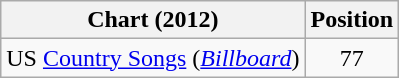<table class="wikitable sortable">
<tr>
<th scope="col">Chart (2012)</th>
<th scope="col">Position</th>
</tr>
<tr>
<td>US <a href='#'>Country Songs</a> (<em><a href='#'>Billboard</a></em>)</td>
<td align="center">77</td>
</tr>
</table>
